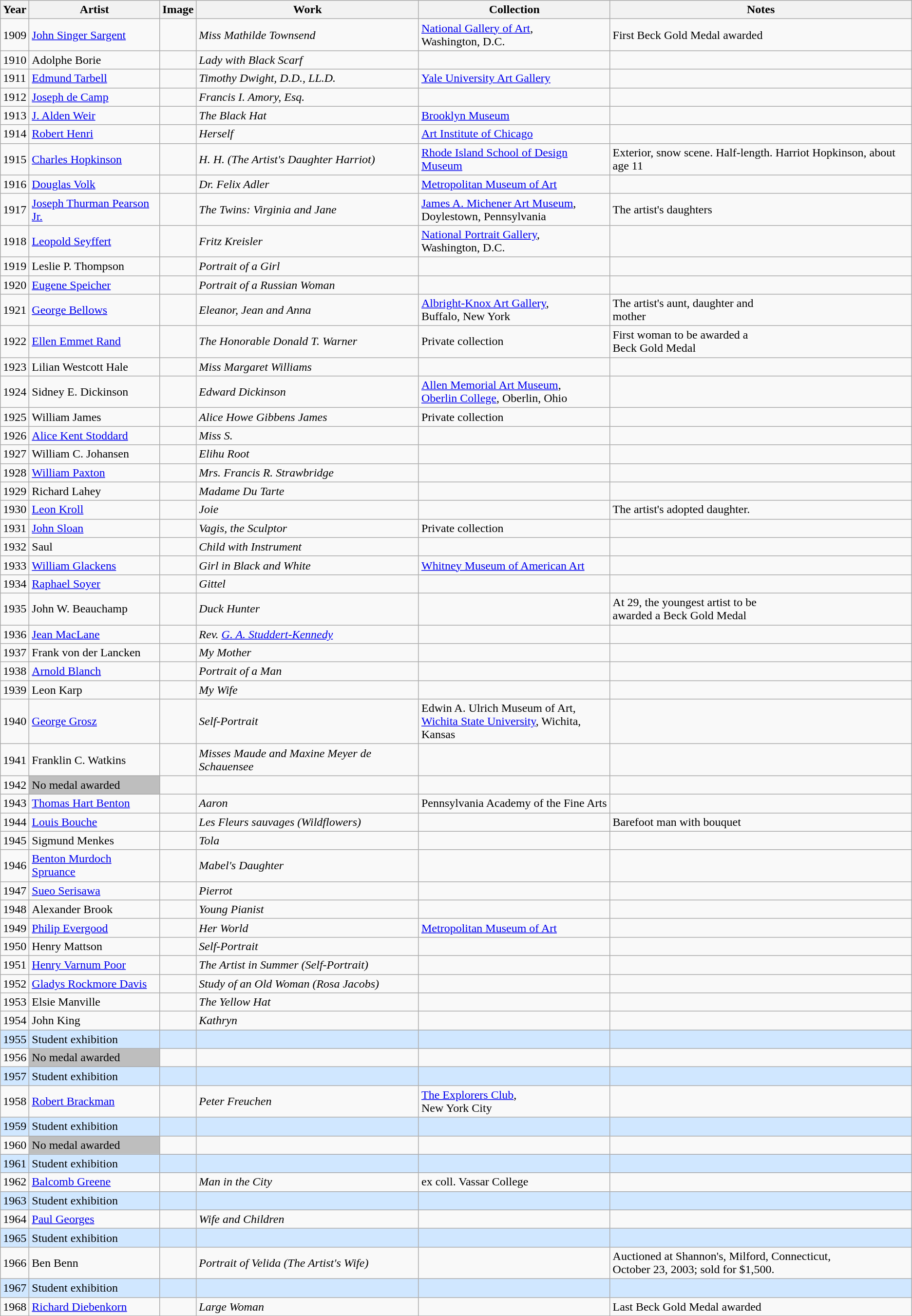<table class="wikitable sortable">
<tr>
<th>Year</th>
<th>Artist</th>
<th>Image</th>
<th>Work</th>
<th>Collection</th>
<th>Notes</th>
</tr>
<tr>
<td>1909</td>
<td><a href='#'>John Singer Sargent</a></td>
<td></td>
<td><em>Miss Mathilde Townsend</em></td>
<td><a href='#'>National Gallery of Art</a>,<br>Washington, D.C.</td>
<td>First Beck Gold Medal awarded</td>
</tr>
<tr>
<td>1910</td>
<td>Adolphe Borie</td>
<td></td>
<td><em>Lady with Black Scarf</em></td>
<td></td>
<td></td>
</tr>
<tr>
<td>1911</td>
<td><a href='#'>Edmund Tarbell</a></td>
<td></td>
<td><em>Timothy Dwight, D.D., LL.D.</em></td>
<td><a href='#'>Yale University Art Gallery</a></td>
<td></td>
</tr>
<tr>
<td>1912</td>
<td><a href='#'>Joseph de Camp</a></td>
<td></td>
<td><em>Francis I. Amory, Esq.</em></td>
<td></td>
<td></td>
</tr>
<tr>
<td>1913</td>
<td><a href='#'>J. Alden Weir</a></td>
<td></td>
<td><em>The Black Hat</em></td>
<td><a href='#'>Brooklyn Museum</a></td>
<td></td>
</tr>
<tr>
<td>1914</td>
<td><a href='#'>Robert Henri</a></td>
<td></td>
<td><em>Herself</em></td>
<td><a href='#'>Art Institute of Chicago</a></td>
<td></td>
</tr>
<tr>
<td>1915</td>
<td><a href='#'>Charles Hopkinson</a></td>
<td></td>
<td><em>H. H. (The Artist's Daughter Harriot)</em></td>
<td><a href='#'>Rhode Island School of Design Museum</a></td>
<td>Exterior, snow scene. Half-length. Harriot Hopkinson, about age 11</td>
</tr>
<tr>
<td>1916</td>
<td><a href='#'>Douglas Volk</a></td>
<td></td>
<td><em>Dr. Felix Adler</em></td>
<td><a href='#'>Metropolitan Museum of Art</a></td>
<td></td>
</tr>
<tr>
<td>1917</td>
<td><a href='#'>Joseph Thurman Pearson Jr.</a></td>
<td></td>
<td><em>The Twins: Virginia and Jane</em></td>
<td><a href='#'>James A. Michener Art Museum</a>,<br>Doylestown, Pennsylvania</td>
<td>The artist's daughters</td>
</tr>
<tr>
<td>1918</td>
<td><a href='#'>Leopold Seyffert</a></td>
<td></td>
<td><em>Fritz Kreisler</em></td>
<td><a href='#'>National Portrait Gallery</a>,<br>Washington, D.C.</td>
<td></td>
</tr>
<tr>
<td>1919</td>
<td>Leslie P. Thompson</td>
<td></td>
<td><em>Portrait of a Girl</em></td>
<td></td>
<td></td>
</tr>
<tr>
<td>1920</td>
<td><a href='#'>Eugene Speicher</a></td>
<td></td>
<td><em>Portrait of a Russian Woman</em></td>
<td></td>
<td></td>
</tr>
<tr>
<td>1921</td>
<td><a href='#'>George Bellows</a></td>
<td></td>
<td><em>Eleanor, Jean and Anna</em></td>
<td><a href='#'>Albright-Knox Art Gallery</a>,<br>Buffalo, New York</td>
<td>The artist's aunt, daughter and<br>mother</td>
</tr>
<tr>
<td>1922</td>
<td><a href='#'>Ellen Emmet Rand</a></td>
<td></td>
<td><em>The Honorable Donald T. Warner</em></td>
<td>Private collection</td>
<td>First woman to be awarded a<br>Beck Gold Medal</td>
</tr>
<tr>
<td>1923</td>
<td>Lilian Westcott Hale</td>
<td></td>
<td><em>Miss Margaret Williams</em></td>
<td></td>
<td></td>
</tr>
<tr>
<td>1924</td>
<td>Sidney E. Dickinson</td>
<td></td>
<td><em>Edward Dickinson</em></td>
<td><a href='#'>Allen Memorial Art Museum</a>,<br><a href='#'>Oberlin College</a>, Oberlin, Ohio</td>
<td></td>
</tr>
<tr>
<td>1925</td>
<td>William James</td>
<td></td>
<td><em>Alice Howe Gibbens James</em></td>
<td>Private collection</td>
<td></td>
</tr>
<tr>
<td>1926</td>
<td><a href='#'>Alice Kent Stoddard</a></td>
<td></td>
<td><em>Miss S.</em></td>
<td></td>
<td></td>
</tr>
<tr>
<td>1927</td>
<td>William C. Johansen</td>
<td></td>
<td><em>Elihu Root</em></td>
<td></td>
<td></td>
</tr>
<tr>
<td>1928</td>
<td><a href='#'>William Paxton</a></td>
<td></td>
<td><em>Mrs. Francis R. Strawbridge</em></td>
<td></td>
<td></td>
</tr>
<tr>
<td>1929</td>
<td>Richard Lahey</td>
<td></td>
<td><em>Madame Du Tarte</em></td>
<td></td>
<td></td>
</tr>
<tr>
<td>1930</td>
<td><a href='#'>Leon Kroll</a></td>
<td></td>
<td><em>Joie</em></td>
<td></td>
<td>The artist's adopted daughter.</td>
</tr>
<tr>
<td>1931</td>
<td><a href='#'>John Sloan</a></td>
<td></td>
<td><em>Vagis, the Sculptor</em></td>
<td>Private collection</td>
<td></td>
</tr>
<tr>
<td>1932</td>
<td>Saul</td>
<td></td>
<td><em>Child with Instrument</em></td>
<td></td>
<td></td>
</tr>
<tr>
<td>1933</td>
<td><a href='#'>William Glackens</a></td>
<td></td>
<td><em>Girl in Black and White</em></td>
<td><a href='#'>Whitney Museum of American Art</a></td>
<td></td>
</tr>
<tr>
<td>1934</td>
<td><a href='#'>Raphael Soyer</a></td>
<td></td>
<td><em>Gittel</em></td>
<td></td>
<td></td>
</tr>
<tr>
<td>1935</td>
<td>John W. Beauchamp</td>
<td></td>
<td><em>Duck Hunter</em></td>
<td></td>
<td>At 29, the youngest artist to be<br>awarded a Beck Gold Medal</td>
</tr>
<tr>
<td>1936</td>
<td><a href='#'>Jean MacLane</a></td>
<td></td>
<td><em>Rev. <a href='#'>G. A. Studdert-Kennedy</a></em></td>
<td></td>
<td></td>
</tr>
<tr>
<td>1937</td>
<td>Frank von der Lancken</td>
<td></td>
<td><em>My Mother</em></td>
<td></td>
<td></td>
</tr>
<tr>
<td>1938</td>
<td><a href='#'>Arnold Blanch</a></td>
<td></td>
<td><em>Portrait of a Man</em></td>
<td></td>
<td></td>
</tr>
<tr>
<td>1939</td>
<td>Leon Karp</td>
<td></td>
<td><em>My Wife</em></td>
<td></td>
<td></td>
</tr>
<tr>
<td>1940</td>
<td><a href='#'>George Grosz</a></td>
<td></td>
<td><em>Self-Portrait</em></td>
<td>Edwin A. Ulrich Museum of Art, <br><a href='#'>Wichita State University</a>, Wichita, Kansas</td>
<td></td>
</tr>
<tr>
<td>1941</td>
<td>Franklin C. Watkins</td>
<td></td>
<td><em>Misses Maude and Maxine Meyer de Schauensee</em></td>
<td></td>
<td></td>
</tr>
<tr>
<td>1942</td>
<td colspan="1" style="background:#BEBEBE">No medal awarded</td>
<td></td>
<td></td>
<td></td>
<td></td>
</tr>
<tr>
<td>1943</td>
<td><a href='#'>Thomas Hart Benton</a></td>
<td></td>
<td><em>Aaron</em></td>
<td>Pennsylvania Academy of the Fine Arts</td>
<td></td>
</tr>
<tr>
<td>1944</td>
<td><a href='#'>Louis Bouche</a></td>
<td></td>
<td><em>Les Fleurs sauvages (Wildflowers)</em></td>
<td></td>
<td>Barefoot man with bouquet</td>
</tr>
<tr>
<td>1945</td>
<td>Sigmund Menkes</td>
<td></td>
<td><em>Tola</em></td>
<td></td>
<td></td>
</tr>
<tr>
<td>1946</td>
<td><a href='#'>Benton Murdoch Spruance</a></td>
<td></td>
<td><em>Mabel's Daughter</em></td>
<td></td>
<td></td>
</tr>
<tr>
<td>1947</td>
<td><a href='#'>Sueo Serisawa</a></td>
<td></td>
<td><em>Pierrot</em></td>
<td></td>
<td></td>
</tr>
<tr>
<td>1948</td>
<td>Alexander Brook</td>
<td></td>
<td><em>Young Pianist</em></td>
<td></td>
<td></td>
</tr>
<tr>
<td>1949</td>
<td><a href='#'>Philip Evergood</a></td>
<td></td>
<td><em>Her World</em></td>
<td><a href='#'>Metropolitan Museum of Art</a></td>
<td></td>
</tr>
<tr>
<td>1950</td>
<td>Henry Mattson</td>
<td></td>
<td><em>Self-Portrait</em></td>
<td></td>
<td></td>
</tr>
<tr>
<td>1951</td>
<td><a href='#'>Henry Varnum Poor</a></td>
<td></td>
<td><em>The Artist in Summer (Self-Portrait)</em></td>
<td></td>
<td></td>
</tr>
<tr>
<td>1952</td>
<td><a href='#'>Gladys Rockmore Davis</a></td>
<td></td>
<td><em>Study of an Old Woman (Rosa Jacobs)</em></td>
<td></td>
<td></td>
</tr>
<tr>
<td>1953</td>
<td>Elsie Manville</td>
<td></td>
<td><em>The Yellow Hat</em></td>
<td></td>
<td></td>
</tr>
<tr>
<td>1954</td>
<td>John King</td>
<td></td>
<td><em>Kathryn</em></td>
<td></td>
<td></td>
</tr>
<tr style="background-color:#D0E7FF">
<td>1955</td>
<td>Student exhibition</td>
<td></td>
<td></td>
<td></td>
<td></td>
</tr>
<tr>
<td>1956</td>
<td colspan="1" style="background:#BEBEBE">No medal awarded</td>
<td></td>
<td></td>
<td></td>
<td></td>
</tr>
<tr style="background-color:#D0E7FF">
<td>1957</td>
<td>Student exhibition</td>
<td></td>
<td></td>
<td></td>
<td></td>
</tr>
<tr>
<td>1958</td>
<td><a href='#'>Robert Brackman</a></td>
<td></td>
<td><em>Peter Freuchen</em></td>
<td><a href='#'>The Explorers Club</a>,<br>New York City</td>
<td></td>
</tr>
<tr style="background-color:#D0E7FF">
<td>1959</td>
<td>Student exhibition</td>
<td></td>
<td></td>
<td></td>
<td></td>
</tr>
<tr>
<td>1960</td>
<td colspan="1" style="background:#BEBEBE">No medal awarded</td>
<td></td>
<td></td>
<td></td>
<td></td>
</tr>
<tr style="background-color:#D0E7FF">
<td>1961</td>
<td>Student exhibition</td>
<td></td>
<td></td>
<td></td>
<td></td>
</tr>
<tr>
<td>1962</td>
<td><a href='#'>Balcomb Greene</a></td>
<td></td>
<td><em>Man in the City</em></td>
<td>ex coll. Vassar College</td>
<td></td>
</tr>
<tr style="background-color:#D0E7FF">
<td>1963</td>
<td>Student exhibition</td>
<td></td>
<td></td>
<td></td>
<td></td>
</tr>
<tr>
<td>1964</td>
<td><a href='#'>Paul Georges</a></td>
<td></td>
<td><em>Wife and Children</em></td>
<td></td>
<td></td>
</tr>
<tr style="background-color:#D0E7FF">
<td>1965</td>
<td>Student exhibition</td>
<td></td>
<td></td>
<td></td>
<td></td>
</tr>
<tr>
<td>1966</td>
<td>Ben Benn</td>
<td></td>
<td><em>Portrait of Velida (The Artist's Wife)</em></td>
<td></td>
<td>Auctioned at Shannon's, Milford, Connecticut,<br>October 23, 2003; sold for $1,500.</td>
</tr>
<tr style="background-color:#D0E7FF">
<td>1967</td>
<td>Student exhibition</td>
<td></td>
<td></td>
<td></td>
<td></td>
</tr>
<tr>
<td>1968</td>
<td><a href='#'>Richard Diebenkorn</a></td>
<td></td>
<td><em>Large Woman</em></td>
<td></td>
<td>Last Beck Gold Medal awarded</td>
</tr>
</table>
